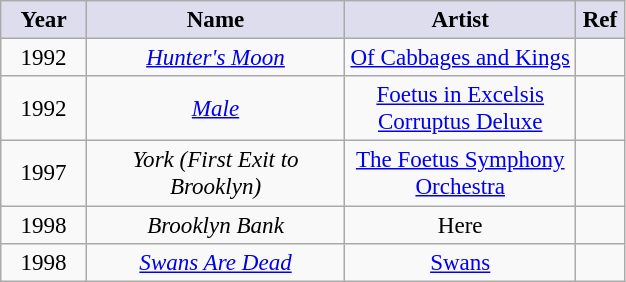<table class="wikitable" style="font-size:96%; text-align:center; margin: 6px;">
<tr>
<th style="background:#dde; width:50px;">Year</th>
<th style="background:#dde; width:165px;">Name</th>
<th style="background:#dde; width:147px;">Artist</th>
<th style="background:#dde; width:25px;">Ref</th>
</tr>
<tr>
<td>1992</td>
<td><em><a href='#'>Hunter's Moon</a></em></td>
<td><a href='#'>Of Cabbages and Kings</a></td>
<td></td>
</tr>
<tr>
<td>1992</td>
<td><em><a href='#'>Male</a></em></td>
<td><a href='#'>Foetus in Excelsis Corruptus Deluxe</a></td>
<td></td>
</tr>
<tr>
<td>1997</td>
<td><em>York (First Exit to Brooklyn)</em></td>
<td><a href='#'>The Foetus Symphony Orchestra</a></td>
<td></td>
</tr>
<tr>
<td>1998</td>
<td><em>Brooklyn Bank</em></td>
<td>Here</td>
<td></td>
</tr>
<tr>
<td>1998</td>
<td><em><a href='#'>Swans Are Dead</a></em></td>
<td><a href='#'>Swans</a></td>
<td></td>
</tr>
</table>
